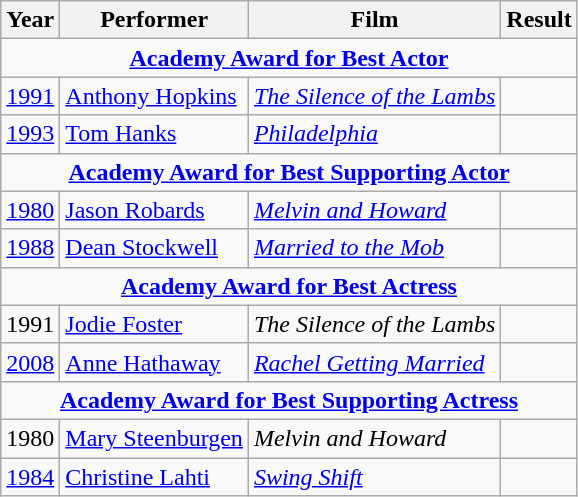<table class="wikitable">
<tr>
<th>Year</th>
<th>Performer</th>
<th>Film</th>
<th>Result</th>
</tr>
<tr>
<td colspan="4" style="text-align:center;"><strong><a href='#'>Academy Award for Best Actor</a></strong></td>
</tr>
<tr>
<td><a href='#'>1991</a></td>
<td><a href='#'>Anthony Hopkins</a></td>
<td><em><a href='#'>The Silence of the Lambs</a></em></td>
<td></td>
</tr>
<tr>
<td><a href='#'>1993</a></td>
<td><a href='#'>Tom Hanks</a></td>
<td><em><a href='#'>Philadelphia</a></em></td>
<td></td>
</tr>
<tr>
<td colspan="4" style="text-align:center;"><strong><a href='#'>Academy Award for Best Supporting Actor</a></strong></td>
</tr>
<tr>
<td><a href='#'>1980</a></td>
<td><a href='#'>Jason Robards</a></td>
<td><em><a href='#'>Melvin and Howard</a></em></td>
<td></td>
</tr>
<tr>
<td><a href='#'>1988</a></td>
<td><a href='#'>Dean Stockwell</a></td>
<td><em><a href='#'>Married to the Mob</a></em></td>
<td></td>
</tr>
<tr>
<td colspan="4" style="text-align:center;"><strong><a href='#'>Academy Award for Best Actress</a></strong></td>
</tr>
<tr>
<td>1991</td>
<td><a href='#'>Jodie Foster</a></td>
<td><em>The Silence of the Lambs</em></td>
<td></td>
</tr>
<tr>
<td><a href='#'>2008</a></td>
<td><a href='#'>Anne Hathaway</a></td>
<td><em><a href='#'>Rachel Getting Married</a></em></td>
<td></td>
</tr>
<tr>
<td colspan="4" style="text-align:center;"><strong><a href='#'>Academy Award for Best Supporting Actress</a></strong></td>
</tr>
<tr>
<td>1980</td>
<td><a href='#'>Mary Steenburgen</a></td>
<td><em>Melvin and Howard</em></td>
<td></td>
</tr>
<tr>
<td><a href='#'>1984</a></td>
<td><a href='#'>Christine Lahti</a></td>
<td><em><a href='#'>Swing Shift</a></em></td>
<td></td>
</tr>
</table>
